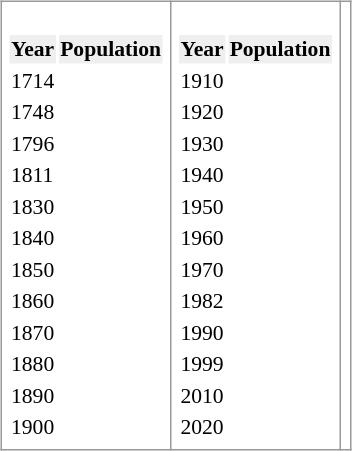<table border="1" align="left" cellpadding="3px" style="margin:7px; border: 1px solid #999; background-color:white;border-collapse:collapse; font-size:90%;">
<tr>
<td valign="top"><br><table>
<tr>
<th style="background:#efefef;">Year</th>
<th style="background:#efefef;">Population</th>
</tr>
<tr>
<td>1714</td>
<td align="right"></td>
</tr>
<tr>
<td>1748</td>
<td align="right"></td>
</tr>
<tr>
<td>1796</td>
<td align="right"></td>
</tr>
<tr>
<td>1811</td>
<td align="right"></td>
</tr>
<tr>
<td>1830</td>
<td align="right"></td>
</tr>
<tr>
<td>1840</td>
<td align="right"></td>
</tr>
<tr>
<td>1850</td>
<td align="right"></td>
</tr>
<tr>
<td>1860</td>
<td align="right"></td>
</tr>
<tr>
<td>1870</td>
<td align="right"></td>
</tr>
<tr>
<td>1880</td>
<td align="right"></td>
</tr>
<tr>
<td>1890</td>
<td align="right"></td>
</tr>
<tr>
<td>1900</td>
<td align="right"></td>
</tr>
</table>
</td>
<td valign="top"><br><table>
<tr>
<th style="background:#efefef;">Year</th>
<th style="background:#efefef;">Population</th>
</tr>
<tr>
<td>1910</td>
<td align="right"></td>
</tr>
<tr>
<td>1920</td>
<td align="right"></td>
</tr>
<tr>
<td>1930</td>
<td align="right"></td>
</tr>
<tr>
<td>1940</td>
<td align="right"></td>
</tr>
<tr>
<td>1950</td>
<td align="right"></td>
</tr>
<tr>
<td>1960</td>
<td align="right"></td>
</tr>
<tr>
<td>1970</td>
<td align="right"></td>
</tr>
<tr>
<td>1982</td>
<td align="right"></td>
</tr>
<tr>
<td>1990</td>
<td align="right"></td>
</tr>
<tr>
<td>1999</td>
<td align="right"></td>
</tr>
<tr>
<td>2010</td>
<td align="right"></td>
</tr>
<tr>
<td>2020</td>
<td align="right"></td>
</tr>
</table>
</td>
<th><br></th>
</tr>
</table>
